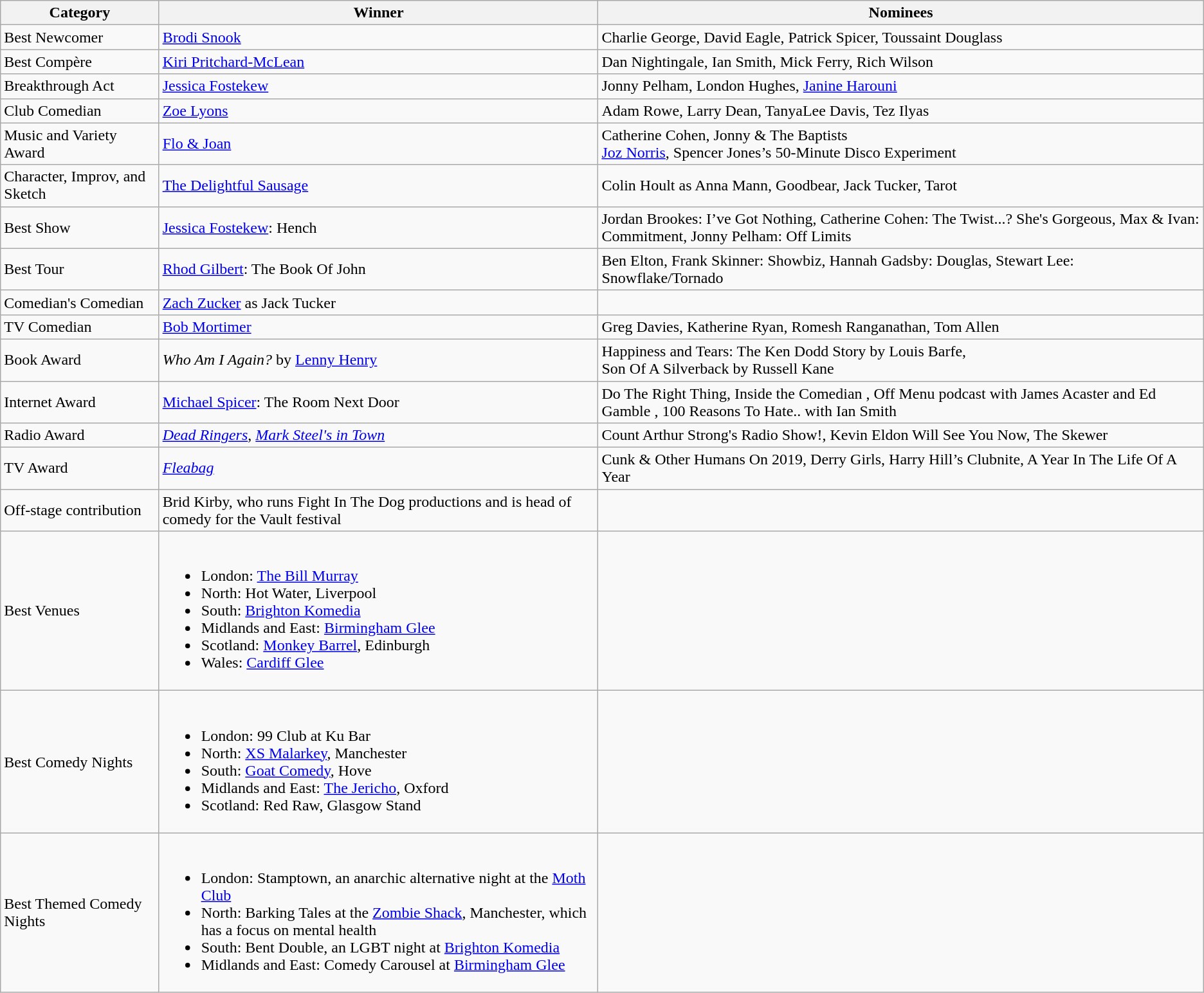<table class="wikitable">
<tr>
<th>Category</th>
<th>Winner</th>
<th>Nominees</th>
</tr>
<tr>
<td>Best Newcomer</td>
<td><a href='#'>Brodi Snook</a></td>
<td>Charlie George, David Eagle, Patrick Spicer, Toussaint Douglass</td>
</tr>
<tr>
<td>Best Compère</td>
<td><a href='#'>Kiri Pritchard-McLean</a></td>
<td>Dan Nightingale, Ian Smith, Mick Ferry, Rich Wilson </td>
</tr>
<tr>
<td>Breakthrough Act</td>
<td><a href='#'>Jessica Fostekew</a></td>
<td>Jonny Pelham, London Hughes, <a href='#'>Janine Harouni</a></td>
</tr>
<tr>
<td>Club Comedian</td>
<td><a href='#'>Zoe Lyons</a></td>
<td>Adam Rowe, Larry Dean, TanyaLee Davis, Tez Ilyas</td>
</tr>
<tr>
<td>Music and Variety Award</td>
<td><a href='#'>Flo & Joan</a></td>
<td>Catherine Cohen, Jonny & The Baptists<br><a href='#'>Joz Norris</a>, Spencer Jones’s 50-Minute Disco Experiment </td>
</tr>
<tr>
<td>Character, Improv, and Sketch</td>
<td><a href='#'>The Delightful Sausage</a></td>
<td>Colin Hoult as Anna Mann, Goodbear, Jack Tucker, Tarot</td>
</tr>
<tr>
<td>Best Show</td>
<td><a href='#'>Jessica Fostekew</a>: Hench</td>
<td>Jordan Brookes: I’ve Got Nothing, Catherine Cohen: The Twist...? She's Gorgeous, Max & Ivan: Commitment, Jonny Pelham: Off Limits </td>
</tr>
<tr>
<td>Best Tour</td>
<td><a href='#'>Rhod Gilbert</a>: The Book Of John</td>
<td>Ben Elton, Frank Skinner: Showbiz, Hannah Gadsby: Douglas, Stewart Lee: Snowflake/Tornado </td>
</tr>
<tr>
<td>Comedian's Comedian</td>
<td><a href='#'>Zach Zucker</a> as Jack Tucker</td>
<td></td>
</tr>
<tr>
<td>TV Comedian</td>
<td><a href='#'>Bob Mortimer</a></td>
<td>Greg Davies, Katherine Ryan, Romesh Ranganathan, Tom Allen </td>
</tr>
<tr>
<td>Book Award</td>
<td><em>Who Am I Again?</em> by <a href='#'>Lenny Henry</a></td>
<td>Happiness and Tears:  The Ken Dodd Story by Louis Barfe,<br>Son Of A Silverback by Russell Kane</td>
</tr>
<tr>
<td>Internet Award</td>
<td><a href='#'>Michael Spicer</a>: The Room Next Door</td>
<td>Do The Right Thing, Inside the Comedian , Off Menu podcast with James Acaster and Ed Gamble , 100 Reasons To Hate.. with Ian Smith</td>
</tr>
<tr>
<td>Radio Award</td>
<td><em><a href='#'>Dead Ringers</a></em>, <em><a href='#'>Mark Steel's in Town</a></em></td>
<td>Count Arthur Strong's Radio Show!, Kevin Eldon Will See You Now, The Skewer</td>
</tr>
<tr>
<td>TV Award</td>
<td><em><a href='#'>Fleabag</a></em></td>
<td>Cunk & Other Humans On 2019, Derry Girls, Harry Hill’s Clubnite, A Year In The Life Of A Year</td>
</tr>
<tr>
<td>Off-stage contribution</td>
<td>Brid Kirby, who runs Fight In The Dog productions and is head of comedy for the Vault festival</td>
<td></td>
</tr>
<tr>
<td>Best Venues</td>
<td><br><ul><li>London: <a href='#'>The Bill Murray</a></li><li>North: Hot Water, Liverpool</li><li>South: <a href='#'>Brighton Komedia</a></li><li>Midlands and East: <a href='#'>Birmingham Glee</a></li><li>Scotland: <a href='#'>Monkey Barrel</a>, Edinburgh</li><li>Wales: <a href='#'>Cardiff Glee</a></li></ul></td>
<td></td>
</tr>
<tr>
<td>Best Comedy Nights</td>
<td><br><ul><li>London: 99 Club at Ku Bar</li><li>North: <a href='#'>XS Malarkey</a>, Manchester</li><li>South: <a href='#'>Goat Comedy</a>, Hove</li><li>Midlands and East: <a href='#'>The Jericho</a>, Oxford</li><li>Scotland:  Red Raw, Glasgow Stand</li></ul></td>
<td></td>
</tr>
<tr>
<td>Best Themed Comedy Nights</td>
<td><br><ul><li>London: Stamptown, an anarchic alternative night at the <a href='#'>Moth Club</a></li><li>North: Barking Tales at the <a href='#'>Zombie Shack</a>, Manchester, which has a focus on mental health</li><li>South: Bent Double, an LGBT night at <a href='#'>Brighton Komedia</a></li><li>Midlands and East: Comedy Carousel at <a href='#'>Birmingham Glee</a></li></ul></td>
<td></td>
</tr>
</table>
